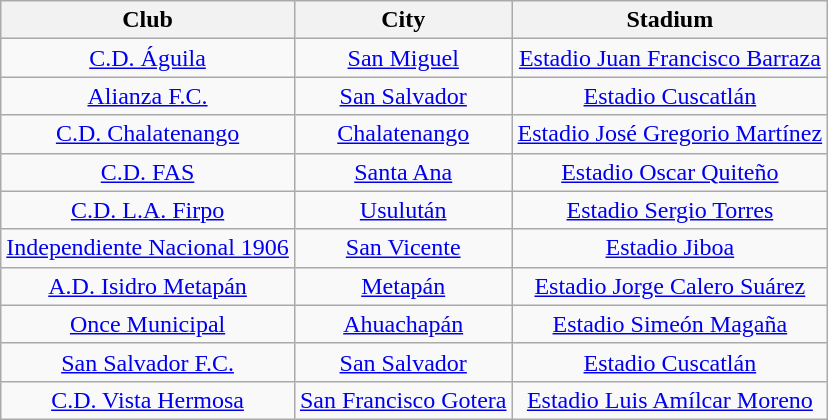<table class="wikitable" style="text-align: center;">
<tr>
<th>Club</th>
<th>City</th>
<th>Stadium</th>
</tr>
<tr>
<td><a href='#'>C.D. Águila</a></td>
<td><a href='#'>San Miguel</a></td>
<td><a href='#'>Estadio Juan Francisco Barraza</a></td>
</tr>
<tr>
<td><a href='#'>Alianza F.C.</a></td>
<td><a href='#'>San Salvador</a></td>
<td><a href='#'>Estadio Cuscatlán</a></td>
</tr>
<tr>
<td><a href='#'>C.D. Chalatenango</a></td>
<td><a href='#'>Chalatenango</a></td>
<td><a href='#'>Estadio José Gregorio Martínez</a></td>
</tr>
<tr>
<td><a href='#'>C.D. FAS</a></td>
<td><a href='#'>Santa Ana</a></td>
<td><a href='#'>Estadio Oscar Quiteño</a></td>
</tr>
<tr>
<td><a href='#'>C.D. L.A. Firpo</a></td>
<td><a href='#'>Usulután</a></td>
<td><a href='#'>Estadio Sergio Torres</a></td>
</tr>
<tr>
<td><a href='#'>Independiente Nacional 1906</a></td>
<td><a href='#'>San Vicente</a></td>
<td><a href='#'>Estadio Jiboa</a></td>
</tr>
<tr>
<td><a href='#'>A.D. Isidro Metapán</a></td>
<td><a href='#'>Metapán</a></td>
<td><a href='#'>Estadio Jorge Calero Suárez</a></td>
</tr>
<tr>
<td><a href='#'>Once Municipal</a></td>
<td><a href='#'>Ahuachapán</a></td>
<td><a href='#'>Estadio Simeón Magaña</a></td>
</tr>
<tr>
<td><a href='#'>San Salvador F.C.</a></td>
<td><a href='#'>San Salvador</a></td>
<td><a href='#'>Estadio Cuscatlán</a></td>
</tr>
<tr>
<td><a href='#'>C.D. Vista Hermosa</a></td>
<td><a href='#'>San Francisco Gotera</a></td>
<td><a href='#'>Estadio Luis Amílcar Moreno</a></td>
</tr>
</table>
